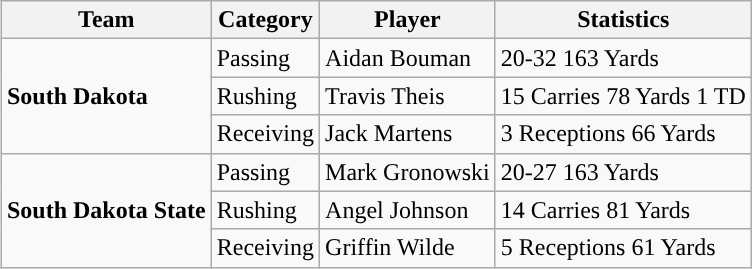<table class="wikitable" style="float: right;">
<tr>
<th>Team</th>
<th>Category</th>
<th>Player</th>
<th>Statistics</th>
</tr>
<tr>
<td rowspan=3><strong>South Dakota</strong></td>
<td>Passing</td>
<td>Aidan Bouman</td>
<td>20-32 163 Yards</td>
</tr>
<tr>
<td>Rushing</td>
<td>Travis Theis</td>
<td>15 Carries 78  Yards 1 TD</td>
</tr>
<tr>
<td>Receiving</td>
<td>Jack Martens</td>
<td>3 Receptions 66 Yards</td>
</tr>
<tr>
<td rowspan=3><strong>South Dakota State</strong></td>
<td>Passing</td>
<td>Mark Gronowski</td>
<td>20-27 163 Yards</td>
</tr>
<tr>
<td>Rushing</td>
<td>Angel Johnson</td>
<td>14 Carries 81 Yards</td>
</tr>
<tr>
<td>Receiving</td>
<td>Griffin Wilde</td>
<td>5 Receptions 61 Yards</td>
</tr>
</table>
